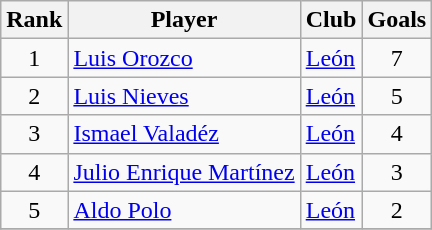<table class="wikitable">
<tr>
<th>Rank</th>
<th>Player</th>
<th>Club</th>
<th>Goals</th>
</tr>
<tr>
<td align=center>1</td>
<td> <a href='#'>Luis Orozco</a></td>
<td><a href='#'>León</a></td>
<td align=center>7</td>
</tr>
<tr>
<td align=center>2</td>
<td> <a href='#'>Luis Nieves</a></td>
<td><a href='#'>León</a></td>
<td align=center>5</td>
</tr>
<tr>
<td align=center>3</td>
<td> <a href='#'>Ismael Valadéz</a></td>
<td><a href='#'>León</a></td>
<td align=center>4</td>
</tr>
<tr>
<td align=center>4</td>
<td> <a href='#'>Julio Enrique Martínez</a></td>
<td><a href='#'>León</a></td>
<td align=center>3</td>
</tr>
<tr>
<td align=center>5</td>
<td> <a href='#'>Aldo Polo</a></td>
<td><a href='#'>León</a></td>
<td align=center>2</td>
</tr>
<tr>
</tr>
</table>
